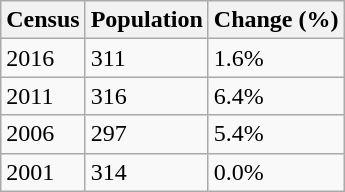<table class="wikitable">
<tr>
<th>Census</th>
<th>Population</th>
<th>Change (%)</th>
</tr>
<tr>
<td>2016</td>
<td>311</td>
<td>1.6%</td>
</tr>
<tr>
<td>2011</td>
<td>316</td>
<td>6.4%</td>
</tr>
<tr>
<td>2006</td>
<td>297</td>
<td>5.4%</td>
</tr>
<tr>
<td>2001</td>
<td>314</td>
<td>0.0%<br></td>
</tr>
</table>
